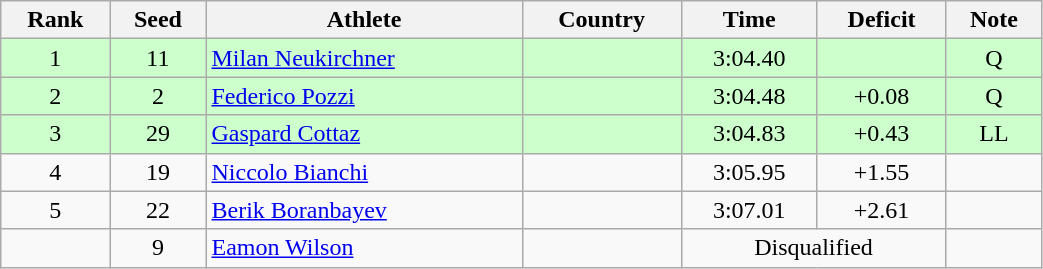<table class="wikitable sortable" style="text-align:center" width=55%>
<tr>
<th>Rank</th>
<th>Seed</th>
<th>Athlete</th>
<th>Country</th>
<th>Time</th>
<th>Deficit</th>
<th>Note</th>
</tr>
<tr bgcolor=ccffcc>
<td>1</td>
<td>11</td>
<td align=left><a href='#'>Milan Neukirchner</a></td>
<td align=left></td>
<td>3:04.40</td>
<td></td>
<td>Q</td>
</tr>
<tr bgcolor=ccffcc>
<td>2</td>
<td>2</td>
<td align=left><a href='#'>Federico Pozzi</a></td>
<td align=left></td>
<td>3:04.48</td>
<td>+0.08</td>
<td>Q</td>
</tr>
<tr bgcolor=ccffcc>
<td>3</td>
<td>29</td>
<td align=left><a href='#'>Gaspard Cottaz</a></td>
<td align=left></td>
<td>3:04.83</td>
<td>+0.43</td>
<td>LL</td>
</tr>
<tr>
<td>4</td>
<td>19</td>
<td align=left><a href='#'>Niccolo Bianchi</a></td>
<td align=left></td>
<td>3:05.95</td>
<td>+1.55</td>
<td></td>
</tr>
<tr>
<td>5</td>
<td>22</td>
<td align=left><a href='#'>Berik Boranbayev</a></td>
<td align=left></td>
<td>3:07.01</td>
<td>+2.61</td>
<td></td>
</tr>
<tr>
<td></td>
<td>9</td>
<td align=left><a href='#'>Eamon Wilson</a></td>
<td align=left></td>
<td colspan=2>Disqualified</td>
</tr>
</table>
